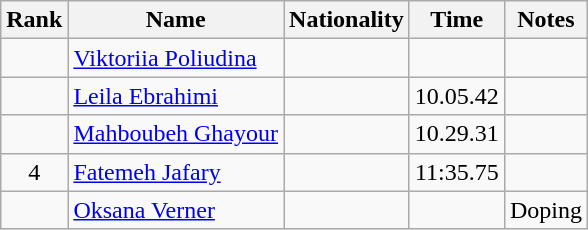<table class="wikitable sortable" style="text-align:center">
<tr>
<th>Rank</th>
<th>Name</th>
<th>Nationality</th>
<th>Time</th>
<th>Notes</th>
</tr>
<tr>
<td></td>
<td align=left><a href='#'>Viktoriia Poliudina</a></td>
<td align=left></td>
<td></td>
<td></td>
</tr>
<tr>
<td></td>
<td align=left><a href='#'>Leila Ebrahimi</a></td>
<td align=left></td>
<td>10.05.42</td>
<td></td>
</tr>
<tr>
<td></td>
<td align=left><a href='#'>Mahboubeh Ghayour</a></td>
<td align=left></td>
<td>10.29.31</td>
<td></td>
</tr>
<tr>
<td>4</td>
<td align=left><a href='#'>Fatemeh Jafary</a></td>
<td align=left></td>
<td>11:35.75</td>
<td></td>
</tr>
<tr>
<td></td>
<td align=left><a href='#'>Oksana Verner</a></td>
<td align=left></td>
<td></td>
<td>Doping</td>
</tr>
</table>
